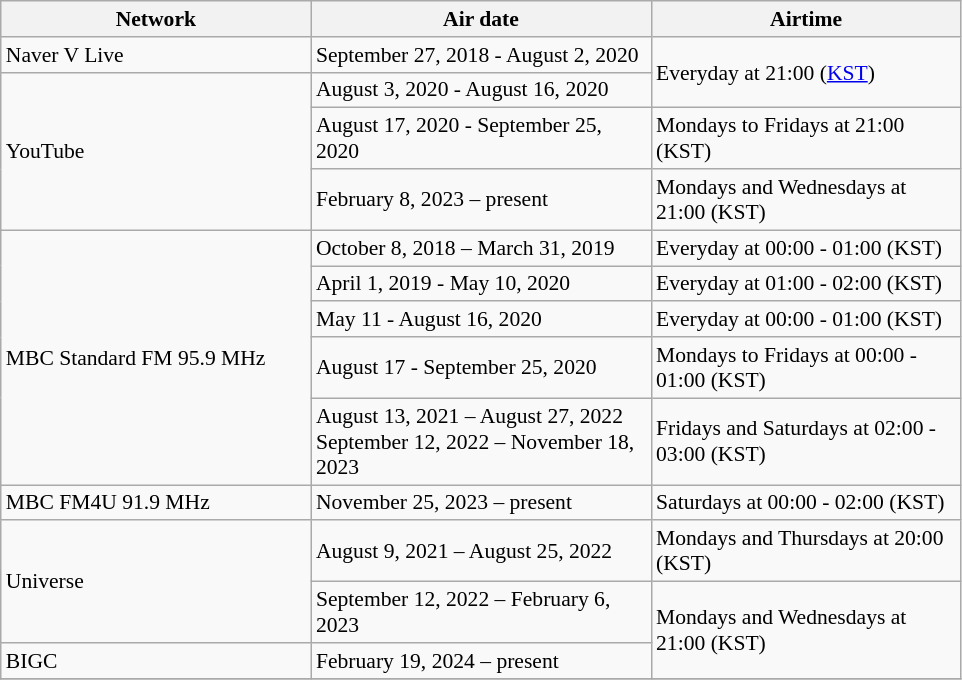<table class="wikitable" style = "font-size: 90%;">
<tr>
<th width=200>Network</th>
<th width=220>Air date</th>
<th width=200>Airtime</th>
</tr>
<tr>
<td>Naver V Live</td>
<td>September 27, 2018 - August 2, 2020</td>
<td rowspan="2">Everyday at 21:00 (<a href='#'>KST</a>)</td>
</tr>
<tr>
<td rowspan="3">YouTube</td>
<td>August 3, 2020 - August 16, 2020</td>
</tr>
<tr>
<td>August 17, 2020 - September 25, 2020</td>
<td>Mondays to Fridays at 21:00 (KST)</td>
</tr>
<tr>
<td>February 8, 2023 – present</td>
<td>Mondays and Wednesdays at 21:00 (KST)</td>
</tr>
<tr>
<td rowspan="5">MBC Standard FM 95.9 MHz</td>
<td>October 8, 2018 – March 31, 2019</td>
<td>Everyday at 00:00 - 01:00 (KST)</td>
</tr>
<tr>
<td>April 1, 2019 - May 10, 2020</td>
<td>Everyday at 01:00 - 02:00 (KST)</td>
</tr>
<tr>
<td>May 11 - August 16, 2020</td>
<td>Everyday at 00:00 - 01:00 (KST)</td>
</tr>
<tr>
<td>August 17 - September 25, 2020</td>
<td>Mondays to Fridays at 00:00 - 01:00 (KST)</td>
</tr>
<tr>
<td>August 13, 2021 – August 27, 2022<br>September 12, 2022 – November 18, 2023</td>
<td>Fridays and Saturdays at 02:00 - 03:00 (KST)</td>
</tr>
<tr>
<td>MBC FM4U 91.9 MHz</td>
<td>November 25, 2023 – present</td>
<td>Saturdays at 00:00 - 02:00 (KST)</td>
</tr>
<tr>
<td rowspan="2">Universe</td>
<td>August 9, 2021 – August 25, 2022</td>
<td>Mondays and Thursdays at 20:00 (KST)</td>
</tr>
<tr>
<td>September 12, 2022 – February 6, 2023</td>
<td rowspan="2">Mondays and Wednesdays at 21:00 (KST)</td>
</tr>
<tr>
<td>BIGC</td>
<td>February 19, 2024 – present</td>
</tr>
<tr>
</tr>
</table>
